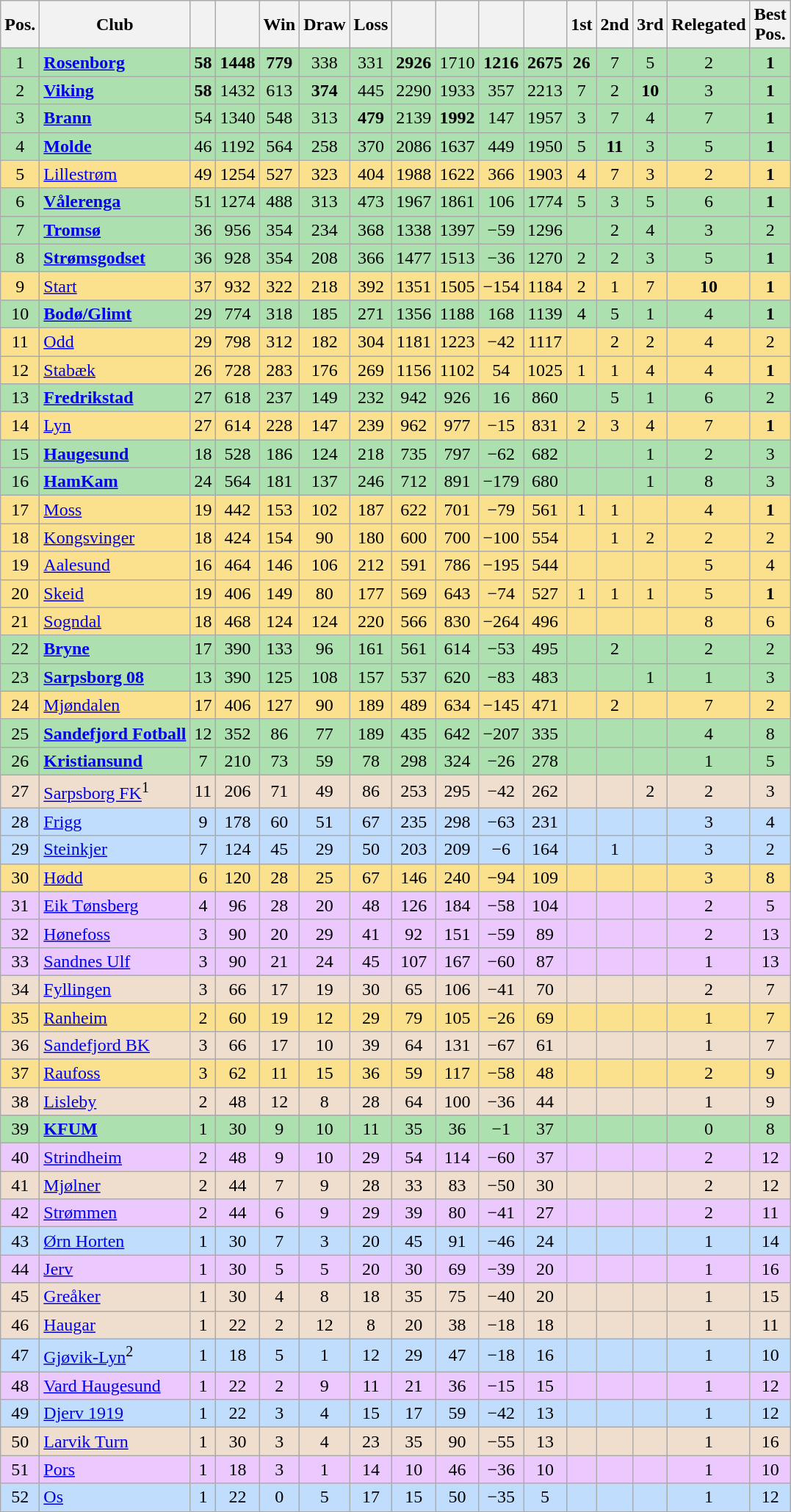<table class="wikitable sortable" style="text-align:center">
<tr>
<th>Pos.</th>
<th>Club</th>
<th></th>
<th></th>
<th>Win</th>
<th>Draw</th>
<th>Loss</th>
<th></th>
<th></th>
<th></th>
<th></th>
<th>1st</th>
<th>2nd</th>
<th>3rd</th>
<th>Relegated</th>
<th>Best<br>Pos.</th>
</tr>
<tr style="background:#ace1af">
<td>1</td>
<td align=left><strong><a href='#'>Rosenborg</a></strong></td>
<td><strong>58</strong></td>
<td><strong>1448</strong></td>
<td><strong>779</strong></td>
<td>338</td>
<td>331</td>
<td><strong>2926</strong></td>
<td>1710</td>
<td><strong>1216</strong></td>
<td><strong>2675</strong></td>
<td><strong>26</strong></td>
<td>7</td>
<td>5</td>
<td>2</td>
<td><strong>1</strong></td>
</tr>
<tr style="background:#ace1af">
<td>2</td>
<td align=left><strong><a href='#'>Viking</a></strong></td>
<td><strong>58</strong></td>
<td>1432</td>
<td>613</td>
<td><strong>374</strong></td>
<td>445</td>
<td>2290</td>
<td>1933</td>
<td>357</td>
<td>2213</td>
<td>7</td>
<td>2</td>
<td><strong>10</strong></td>
<td>3</td>
<td><strong>1</strong></td>
</tr>
<tr style="background:#ace1af">
<td>3</td>
<td align=left><strong><a href='#'>Brann</a></strong></td>
<td>54</td>
<td>1340</td>
<td>548</td>
<td>313</td>
<td><strong>479</strong></td>
<td>2139</td>
<td><strong>1992</strong></td>
<td>147</td>
<td>1957</td>
<td>3</td>
<td>7</td>
<td>4</td>
<td>7</td>
<td><strong>1</strong></td>
</tr>
<tr style="background:#ace1af">
<td>4</td>
<td align=left><strong><a href='#'>Molde</a></strong></td>
<td>46</td>
<td>1192</td>
<td>564</td>
<td>258</td>
<td>370</td>
<td>2086</td>
<td>1637</td>
<td>449</td>
<td>1950</td>
<td>5</td>
<td><strong>11</strong></td>
<td>3</td>
<td>5</td>
<td><strong>1</strong></td>
</tr>
<tr style="background:#fbe08d">
<td>5</td>
<td align=left><a href='#'>Lillestrøm</a></td>
<td>49</td>
<td>1254</td>
<td>527</td>
<td>323</td>
<td>404</td>
<td>1988</td>
<td>1622</td>
<td>366</td>
<td>1903</td>
<td>4</td>
<td>7</td>
<td>3</td>
<td>2</td>
<td><strong>1</strong></td>
</tr>
<tr style="background:#ace1af">
<td>6</td>
<td align=left><strong><a href='#'>Vålerenga</a></strong></td>
<td>51</td>
<td>1274</td>
<td>488</td>
<td>313</td>
<td>473</td>
<td>1967</td>
<td>1861</td>
<td>106</td>
<td>1774</td>
<td>5</td>
<td>3</td>
<td>5</td>
<td>6</td>
<td><strong>1</strong></td>
</tr>
<tr style="background:#ace1af">
<td>7</td>
<td align=left><strong><a href='#'>Tromsø</a></strong></td>
<td>36</td>
<td>956</td>
<td>354</td>
<td>234</td>
<td>368</td>
<td>1338</td>
<td>1397</td>
<td>−59</td>
<td>1296</td>
<td></td>
<td>2</td>
<td>4</td>
<td>3</td>
<td>2</td>
</tr>
<tr style="background:#ace1af">
<td>8</td>
<td align=left><strong><a href='#'>Strømsgodset</a></strong></td>
<td>36</td>
<td>928</td>
<td>354</td>
<td>208</td>
<td>366</td>
<td>1477</td>
<td>1513</td>
<td>−36</td>
<td>1270</td>
<td>2</td>
<td>2</td>
<td>3</td>
<td>5</td>
<td><strong>1</strong></td>
</tr>
<tr style="background:#fbe08d">
<td>9</td>
<td align=left><a href='#'>Start</a></td>
<td>37</td>
<td>932</td>
<td>322</td>
<td>218</td>
<td>392</td>
<td>1351</td>
<td>1505</td>
<td>−154</td>
<td>1184</td>
<td>2</td>
<td>1</td>
<td>7</td>
<td><strong>10</strong></td>
<td><strong>1</strong></td>
</tr>
<tr style="background:#ace1af">
<td>10</td>
<td align=left><strong><a href='#'>Bodø/Glimt</a></strong></td>
<td>29</td>
<td>774</td>
<td>318</td>
<td>185</td>
<td>271</td>
<td>1356</td>
<td>1188</td>
<td>168</td>
<td>1139</td>
<td>4</td>
<td>5</td>
<td>1</td>
<td>4</td>
<td><strong>1</strong></td>
</tr>
<tr style="background:#fbe08d">
<td>11</td>
<td align=left><a href='#'>Odd</a></td>
<td>29</td>
<td>798</td>
<td>312</td>
<td>182</td>
<td>304</td>
<td>1181</td>
<td>1223</td>
<td>−42</td>
<td>1117</td>
<td></td>
<td>2</td>
<td>2</td>
<td>4</td>
<td>2</td>
</tr>
<tr style="background:#fbe08d">
<td>12</td>
<td align=left><a href='#'>Stabæk</a></td>
<td>26</td>
<td>728</td>
<td>283</td>
<td>176</td>
<td>269</td>
<td>1156</td>
<td>1102</td>
<td>54</td>
<td>1025</td>
<td>1</td>
<td>1</td>
<td>4</td>
<td>4</td>
<td><strong>1</strong></td>
</tr>
<tr style="background:#ace1af">
<td>13</td>
<td align=left><strong><a href='#'>Fredrikstad</a></strong></td>
<td>27</td>
<td>618</td>
<td>237</td>
<td>149</td>
<td>232</td>
<td>942</td>
<td>926</td>
<td>16</td>
<td>860</td>
<td></td>
<td>5</td>
<td>1</td>
<td>6</td>
<td>2</td>
</tr>
<tr style="background:#fbe08d;">
<td>14</td>
<td align=left><a href='#'>Lyn</a></td>
<td>27</td>
<td>614</td>
<td>228</td>
<td>147</td>
<td>239</td>
<td>962</td>
<td>977</td>
<td>−15</td>
<td>831</td>
<td>2</td>
<td>3</td>
<td>4</td>
<td>7</td>
<td><strong>1</strong></td>
</tr>
<tr style="background:#ace1af">
<td>15</td>
<td align=left><strong><a href='#'>Haugesund</a></strong></td>
<td>18</td>
<td>528</td>
<td>186</td>
<td>124</td>
<td>218</td>
<td>735</td>
<td>797</td>
<td>−62</td>
<td>682</td>
<td></td>
<td></td>
<td>1</td>
<td>2</td>
<td>3</td>
</tr>
<tr style="background:#ace1af">
<td>16</td>
<td align=left><strong><a href='#'>HamKam</a></strong></td>
<td>24</td>
<td>564</td>
<td>181</td>
<td>137</td>
<td>246</td>
<td>712</td>
<td>891</td>
<td>−179</td>
<td>680</td>
<td></td>
<td></td>
<td>1</td>
<td>8</td>
<td>3</td>
</tr>
<tr style="background:#fbe08d">
<td>17</td>
<td align=left><a href='#'>Moss</a></td>
<td>19</td>
<td>442</td>
<td>153</td>
<td>102</td>
<td>187</td>
<td>622</td>
<td>701</td>
<td>−79</td>
<td>561</td>
<td>1</td>
<td>1</td>
<td></td>
<td>4</td>
<td><strong>1</strong></td>
</tr>
<tr style="background:#fbe08d">
<td>18</td>
<td align=left><a href='#'>Kongsvinger</a></td>
<td>18</td>
<td>424</td>
<td>154</td>
<td>90</td>
<td>180</td>
<td>600</td>
<td>700</td>
<td>−100</td>
<td>554</td>
<td></td>
<td>1</td>
<td>2</td>
<td>2</td>
<td>2</td>
</tr>
<tr style="background:#fbe08d">
<td>19</td>
<td align=left><a href='#'>Aalesund</a></td>
<td>16</td>
<td>464</td>
<td>146</td>
<td>106</td>
<td>212</td>
<td>591</td>
<td>786</td>
<td>−195</td>
<td>544</td>
<td></td>
<td></td>
<td></td>
<td>5</td>
<td>4</td>
</tr>
<tr style="background:#fbe08d">
<td>20</td>
<td align=left><a href='#'>Skeid</a></td>
<td>19</td>
<td>406</td>
<td>149</td>
<td>80</td>
<td>177</td>
<td>569</td>
<td>643</td>
<td>−74</td>
<td>527</td>
<td>1</td>
<td>1</td>
<td>1</td>
<td>5</td>
<td><strong>1</strong></td>
</tr>
<tr style="background:#fbe08d">
<td>21</td>
<td align=left><a href='#'>Sogndal</a></td>
<td>18</td>
<td>468</td>
<td>124</td>
<td>124</td>
<td>220</td>
<td>566</td>
<td>830</td>
<td>−264</td>
<td>496</td>
<td></td>
<td></td>
<td></td>
<td>8</td>
<td>6</td>
</tr>
<tr style="background:#ace1af">
<td>22</td>
<td align=left><strong><a href='#'>Bryne</a></strong></td>
<td>17</td>
<td>390</td>
<td>133</td>
<td>96</td>
<td>161</td>
<td>561</td>
<td>614</td>
<td>−53</td>
<td>495</td>
<td></td>
<td>2</td>
<td></td>
<td>2</td>
<td>2</td>
</tr>
<tr style="background:#ace1af">
<td>23</td>
<td align=left><strong><a href='#'>Sarpsborg 08</a></strong></td>
<td>13</td>
<td>390</td>
<td>125</td>
<td>108</td>
<td>157</td>
<td>537</td>
<td>620</td>
<td>−83</td>
<td>483</td>
<td></td>
<td></td>
<td>1</td>
<td>1</td>
<td>3</td>
</tr>
<tr style="background:#fbe08d">
<td>24</td>
<td align=left><a href='#'>Mjøndalen</a></td>
<td>17</td>
<td>406</td>
<td>127</td>
<td>90</td>
<td>189</td>
<td>489</td>
<td>634</td>
<td>−145</td>
<td>471</td>
<td></td>
<td>2</td>
<td></td>
<td>7</td>
<td>2</td>
</tr>
<tr style="background:#ace1af">
<td>25</td>
<td align=left><strong><a href='#'>Sandefjord Fotball</a></strong></td>
<td>12</td>
<td>352</td>
<td>86</td>
<td>77</td>
<td>189</td>
<td>435</td>
<td>642</td>
<td>−207</td>
<td>335</td>
<td></td>
<td></td>
<td></td>
<td>4</td>
<td>8</td>
</tr>
<tr style="background:#ace1af">
<td>26</td>
<td align=left><strong><a href='#'>Kristiansund</a></strong></td>
<td>7</td>
<td>210</td>
<td>73</td>
<td>59</td>
<td>78</td>
<td>298</td>
<td>324</td>
<td>−26</td>
<td>278</td>
<td></td>
<td></td>
<td></td>
<td>1</td>
<td>5</td>
</tr>
<tr style="background:#efdecd;">
<td>27</td>
<td align=left><a href='#'>Sarpsborg FK</a><sup>1</sup></td>
<td>11</td>
<td>206</td>
<td>71</td>
<td>49</td>
<td>86</td>
<td>253</td>
<td>295</td>
<td>−42</td>
<td>262</td>
<td></td>
<td></td>
<td>2</td>
<td>2</td>
<td>3</td>
</tr>
<tr style="background:#c1ddfd">
<td>28</td>
<td align=left><a href='#'>Frigg</a></td>
<td>9</td>
<td>178</td>
<td>60</td>
<td>51</td>
<td>67</td>
<td>235</td>
<td>298</td>
<td>−63</td>
<td>231</td>
<td></td>
<td></td>
<td></td>
<td>3</td>
<td>4</td>
</tr>
<tr style="background:#c1ddfd;">
<td>29</td>
<td align=left><a href='#'>Steinkjer</a></td>
<td>7</td>
<td>124</td>
<td>45</td>
<td>29</td>
<td>50</td>
<td>203</td>
<td>209</td>
<td>−6</td>
<td>164</td>
<td></td>
<td>1</td>
<td></td>
<td>3</td>
<td>2</td>
</tr>
<tr style="background:#fbe08d">
<td>30</td>
<td align=left><a href='#'>Hødd</a></td>
<td>6</td>
<td>120</td>
<td>28</td>
<td>25</td>
<td>67</td>
<td>146</td>
<td>240</td>
<td>−94</td>
<td>109</td>
<td></td>
<td></td>
<td></td>
<td>3</td>
<td>8</td>
</tr>
<tr style="background:#ebc9fe;">
<td>31</td>
<td align=left><a href='#'>Eik Tønsberg</a></td>
<td>4</td>
<td>96</td>
<td>28</td>
<td>20</td>
<td>48</td>
<td>126</td>
<td>184</td>
<td>−58</td>
<td>104</td>
<td></td>
<td></td>
<td></td>
<td>2</td>
<td>5</td>
</tr>
<tr style="background:#ebc9fe;">
<td>32</td>
<td align=left><a href='#'>Hønefoss</a></td>
<td>3</td>
<td>90</td>
<td>20</td>
<td>29</td>
<td>41</td>
<td>92</td>
<td>151</td>
<td>−59</td>
<td>89</td>
<td></td>
<td></td>
<td></td>
<td>2</td>
<td>13</td>
</tr>
<tr style="background:#ebc9fe">
<td>33</td>
<td align=left><a href='#'>Sandnes Ulf</a></td>
<td>3</td>
<td>90</td>
<td>21</td>
<td>24</td>
<td>45</td>
<td>107</td>
<td>167</td>
<td>−60</td>
<td>87</td>
<td></td>
<td></td>
<td></td>
<td>1</td>
<td>13</td>
</tr>
<tr style="background:#efdecd">
<td>34</td>
<td align=left><a href='#'>Fyllingen</a></td>
<td>3</td>
<td>66</td>
<td>17</td>
<td>19</td>
<td>30</td>
<td>65</td>
<td>106</td>
<td>−41</td>
<td>70</td>
<td></td>
<td></td>
<td></td>
<td>2</td>
<td>7</td>
</tr>
<tr style="background:#fbe08d">
<td>35</td>
<td align=left><a href='#'>Ranheim</a></td>
<td>2</td>
<td>60</td>
<td>19</td>
<td>12</td>
<td>29</td>
<td>79</td>
<td>105</td>
<td>−26</td>
<td>69</td>
<td></td>
<td></td>
<td></td>
<td>1</td>
<td>7</td>
</tr>
<tr style="background:#efdecd;">
<td>36</td>
<td align=left><a href='#'>Sandefjord BK</a></td>
<td>3</td>
<td>66</td>
<td>17</td>
<td>10</td>
<td>39</td>
<td>64</td>
<td>131</td>
<td>−67</td>
<td>61</td>
<td></td>
<td></td>
<td></td>
<td>1</td>
<td>7</td>
</tr>
<tr style="background:#fbe08d">
<td>37</td>
<td align=left><a href='#'>Raufoss</a></td>
<td>3</td>
<td>62</td>
<td>11</td>
<td>15</td>
<td>36</td>
<td>59</td>
<td>117</td>
<td>−58</td>
<td>48</td>
<td></td>
<td></td>
<td></td>
<td>2</td>
<td>9</td>
</tr>
<tr style="background:#efdecd;">
<td>38</td>
<td align=left><a href='#'>Lisleby</a></td>
<td>2</td>
<td>48</td>
<td>12</td>
<td>8</td>
<td>28</td>
<td>64</td>
<td>100</td>
<td>−36</td>
<td>44</td>
<td></td>
<td></td>
<td></td>
<td>1</td>
<td>9</td>
</tr>
<tr style="background:#ace1af">
<td>39</td>
<td align=left><strong><a href='#'>KFUM</a></strong></td>
<td>1</td>
<td>30</td>
<td>9</td>
<td>10</td>
<td>11</td>
<td>35</td>
<td>36</td>
<td>−1</td>
<td>37</td>
<td></td>
<td></td>
<td></td>
<td>0</td>
<td>8</td>
</tr>
<tr style="background:#ebc9fe;">
<td>40</td>
<td align=left><a href='#'>Strindheim</a></td>
<td>2</td>
<td>48</td>
<td>9</td>
<td>10</td>
<td>29</td>
<td>54</td>
<td>114</td>
<td>−60</td>
<td>37</td>
<td></td>
<td></td>
<td></td>
<td>2</td>
<td>12</td>
</tr>
<tr style="background:#efdecd;">
<td>41</td>
<td align=left><a href='#'>Mjølner</a></td>
<td>2</td>
<td>44</td>
<td>7</td>
<td>9</td>
<td>28</td>
<td>33</td>
<td>83</td>
<td>−50</td>
<td>30</td>
<td></td>
<td></td>
<td></td>
<td>2</td>
<td>12</td>
</tr>
<tr style="background:#ebc9fe">
<td>42</td>
<td align=left><a href='#'>Strømmen</a></td>
<td>2</td>
<td>44</td>
<td>6</td>
<td>9</td>
<td>29</td>
<td>39</td>
<td>80</td>
<td>−41</td>
<td>27</td>
<td></td>
<td></td>
<td></td>
<td>2</td>
<td>11</td>
</tr>
<tr style="background:#c1ddfd">
<td>43</td>
<td align=left><a href='#'>Ørn Horten</a></td>
<td>1</td>
<td>30</td>
<td>7</td>
<td>3</td>
<td>20</td>
<td>45</td>
<td>91</td>
<td>−46</td>
<td>24</td>
<td></td>
<td></td>
<td></td>
<td>1</td>
<td>14</td>
</tr>
<tr style="background:#ebc9fe">
<td>44</td>
<td align=left><a href='#'>Jerv</a></td>
<td>1</td>
<td>30</td>
<td>5</td>
<td>5</td>
<td>20</td>
<td>30</td>
<td>69</td>
<td>−39</td>
<td>20</td>
<td></td>
<td></td>
<td></td>
<td>1</td>
<td>16</td>
</tr>
<tr style="background:#efdecd">
<td>45</td>
<td align=left><a href='#'>Greåker</a></td>
<td>1</td>
<td>30</td>
<td>4</td>
<td>8</td>
<td>18</td>
<td>35</td>
<td>75</td>
<td>−40</td>
<td>20</td>
<td></td>
<td></td>
<td></td>
<td>1</td>
<td>15</td>
</tr>
<tr style="background:#efdecd;">
<td>46</td>
<td align=left><a href='#'>Haugar</a></td>
<td>1</td>
<td>22</td>
<td>2</td>
<td>12</td>
<td>8</td>
<td>20</td>
<td>38</td>
<td>−18</td>
<td>18</td>
<td></td>
<td></td>
<td></td>
<td>1</td>
<td>11</td>
</tr>
<tr style="background:#c1ddfd">
<td>47</td>
<td align=left><a href='#'>Gjøvik-Lyn</a><sup>2</sup></td>
<td>1</td>
<td>18</td>
<td>5</td>
<td>1</td>
<td>12</td>
<td>29</td>
<td>47</td>
<td>−18</td>
<td>16</td>
<td></td>
<td></td>
<td></td>
<td>1</td>
<td>10</td>
</tr>
<tr style="background:#ebc9fe">
<td>48</td>
<td align=left><a href='#'>Vard Haugesund</a></td>
<td>1</td>
<td>22</td>
<td>2</td>
<td>9</td>
<td>11</td>
<td>21</td>
<td>36</td>
<td>−15</td>
<td>15</td>
<td></td>
<td></td>
<td></td>
<td>1</td>
<td>12</td>
</tr>
<tr style="background:#c1ddfd;">
<td>49</td>
<td align=left><a href='#'>Djerv 1919</a></td>
<td>1</td>
<td>22</td>
<td>3</td>
<td>4</td>
<td>15</td>
<td>17</td>
<td>59</td>
<td>−42</td>
<td>13</td>
<td></td>
<td></td>
<td></td>
<td>1</td>
<td>12</td>
</tr>
<tr style="background:#efdecd;">
<td>50</td>
<td align=left><a href='#'>Larvik Turn</a></td>
<td>1</td>
<td>30</td>
<td>3</td>
<td>4</td>
<td>23</td>
<td>35</td>
<td>90</td>
<td>−55</td>
<td>13</td>
<td></td>
<td></td>
<td></td>
<td>1</td>
<td>16</td>
</tr>
<tr style="background:#ebc9fe;">
<td>51</td>
<td align=left><a href='#'>Pors</a></td>
<td>1</td>
<td>18</td>
<td>3</td>
<td>1</td>
<td>14</td>
<td>10</td>
<td>46</td>
<td>−36</td>
<td>10</td>
<td></td>
<td></td>
<td></td>
<td>1</td>
<td>10</td>
</tr>
<tr style="background:#c1ddfd;">
<td>52</td>
<td align=left><a href='#'>Os</a></td>
<td>1</td>
<td>22</td>
<td>0</td>
<td>5</td>
<td>17</td>
<td>15</td>
<td>50</td>
<td>−35</td>
<td>5</td>
<td></td>
<td></td>
<td></td>
<td>1</td>
<td>12</td>
</tr>
</table>
